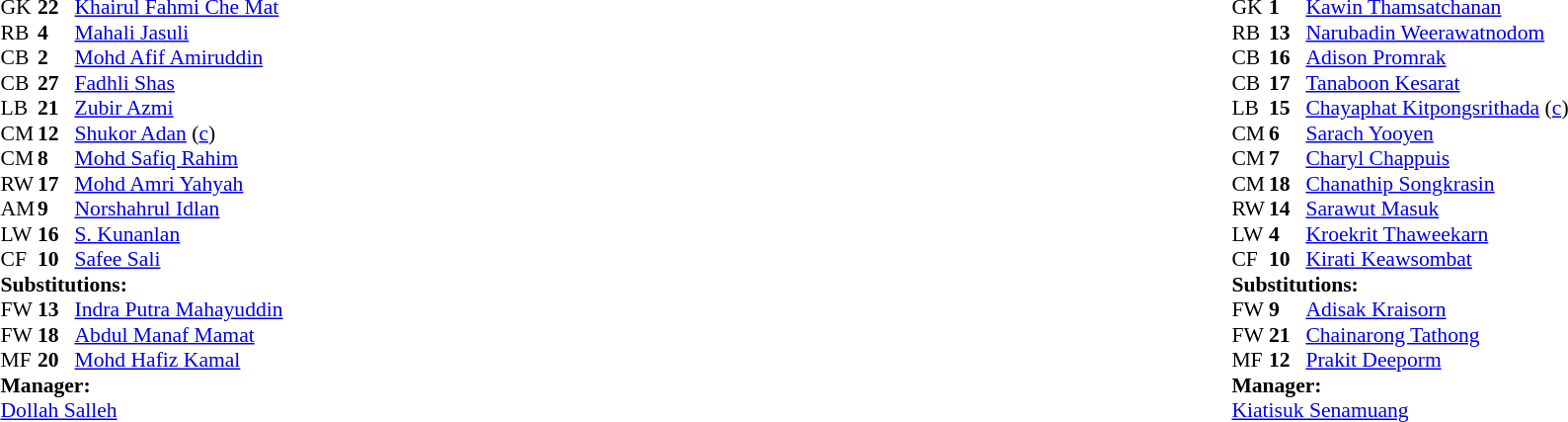<table width="100%">
<tr>
<td valign="top" width="40%"><br><table style="font-size:90%;" cellspacing="0" cellpadding="0">
<tr>
<th width="25"></th>
<th width="25"></th>
</tr>
<tr>
<td>GK</td>
<td><strong>22</strong></td>
<td><a href='#'>Khairul Fahmi Che Mat</a></td>
</tr>
<tr>
<td>RB</td>
<td><strong>4</strong></td>
<td><a href='#'>Mahali Jasuli</a></td>
</tr>
<tr>
<td>CB</td>
<td><strong>2</strong></td>
<td><a href='#'>Mohd Afif Amiruddin</a></td>
</tr>
<tr>
<td>CB</td>
<td><strong>27</strong></td>
<td><a href='#'>Fadhli Shas</a></td>
</tr>
<tr>
<td>LB</td>
<td><strong>21</strong></td>
<td><a href='#'>Zubir Azmi</a></td>
<td></td>
</tr>
<tr>
<td>CM</td>
<td><strong>12</strong></td>
<td><a href='#'>Shukor Adan</a> (<a href='#'>c</a>)</td>
<td></td>
<td></td>
</tr>
<tr>
<td>CM</td>
<td><strong>8</strong></td>
<td><a href='#'>Mohd Safiq Rahim</a></td>
</tr>
<tr>
<td>RW</td>
<td><strong>17</strong></td>
<td><a href='#'>Mohd Amri Yahyah</a></td>
</tr>
<tr>
<td>AM</td>
<td><strong>9</strong></td>
<td><a href='#'>Norshahrul Idlan</a></td>
<td></td>
<td></td>
</tr>
<tr>
<td>LW</td>
<td><strong>16</strong></td>
<td><a href='#'>S. Kunanlan</a></td>
<td></td>
<td></td>
</tr>
<tr>
<td>CF</td>
<td><strong>10</strong></td>
<td><a href='#'>Safee Sali</a></td>
</tr>
<tr>
<td colspan=3><strong>Substitutions:</strong></td>
</tr>
<tr>
<td>FW</td>
<td><strong>13</strong></td>
<td><a href='#'>Indra Putra Mahayuddin</a></td>
<td></td>
<td></td>
</tr>
<tr>
<td>FW</td>
<td><strong>18</strong></td>
<td><a href='#'>Abdul Manaf Mamat</a></td>
<td></td>
<td></td>
</tr>
<tr>
<td>MF</td>
<td><strong>20</strong></td>
<td><a href='#'>Mohd Hafiz Kamal</a></td>
<td></td>
<td></td>
</tr>
<tr>
<td colspan=3><strong>Manager:</strong></td>
</tr>
<tr>
<td colspan=4> <a href='#'>Dollah Salleh</a></td>
</tr>
</table>
</td>
<td valign="top"></td>
<td valign="top" width="50%"><br><table style="font-size:90%;" cellspacing="0" cellpadding="0" align="center">
<tr>
<th width=25></th>
<th width=25></th>
</tr>
<tr>
<td>GK</td>
<td><strong>1</strong></td>
<td><a href='#'>Kawin Thamsatchanan</a></td>
</tr>
<tr>
<td>RB</td>
<td><strong>13</strong></td>
<td><a href='#'>Narubadin Weerawatnodom</a></td>
</tr>
<tr>
<td>CB</td>
<td><strong>16</strong></td>
<td><a href='#'>Adison Promrak</a></td>
</tr>
<tr>
<td>CB</td>
<td><strong>17</strong></td>
<td><a href='#'>Tanaboon Kesarat</a></td>
</tr>
<tr>
<td>LB</td>
<td><strong>15</strong></td>
<td><a href='#'>Chayaphat Kitpongsrithada</a> (<a href='#'>c</a>)</td>
</tr>
<tr>
<td>CM</td>
<td><strong>6</strong></td>
<td><a href='#'>Sarach Yooyen</a></td>
</tr>
<tr>
<td>CM</td>
<td><strong>7</strong></td>
<td><a href='#'>Charyl Chappuis</a></td>
</tr>
<tr>
<td>CM</td>
<td><strong>18</strong></td>
<td><a href='#'>Chanathip Songkrasin</a></td>
</tr>
<tr>
<td>RW</td>
<td><strong>14</strong></td>
<td><a href='#'>Sarawut Masuk</a></td>
<td></td>
<td></td>
</tr>
<tr>
<td>LW</td>
<td><strong>4</strong></td>
<td><a href='#'>Kroekrit Thaweekarn</a></td>
</tr>
<tr>
<td>CF</td>
<td><strong>10</strong></td>
<td><a href='#'>Kirati Keawsombat</a></td>
<td></td>
<td></td>
</tr>
<tr>
<td colspan=3><strong>Substitutions:</strong></td>
</tr>
<tr>
<td>FW</td>
<td><strong>9</strong></td>
<td><a href='#'>Adisak Kraisorn</a></td>
<td></td>
<td></td>
</tr>
<tr>
<td>FW</td>
<td><strong>21</strong></td>
<td><a href='#'>Chainarong Tathong</a></td>
<td></td>
<td> </td>
</tr>
<tr>
<td>MF</td>
<td><strong>12</strong></td>
<td><a href='#'>Prakit Deeporm</a></td>
<td></td>
<td></td>
</tr>
<tr>
<td colspan=3><strong>Manager:</strong></td>
</tr>
<tr>
<td colspan=4> <a href='#'>Kiatisuk Senamuang</a></td>
</tr>
</table>
</td>
</tr>
</table>
